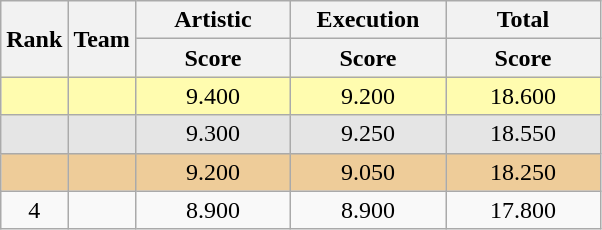<table class="wikitable" style="text-align:center">
<tr>
<th rowspan=2>Rank</th>
<th rowspan=2>Team</th>
<th style="width:6em">Artistic</th>
<th style="width:6em">Execution</th>
<th style="width:6em">Total</th>
</tr>
<tr>
<th>Score</th>
<th>Score</th>
<th>Score</th>
</tr>
<tr style="background:#fffcaf;">
<td></td>
<td align="left"></td>
<td>9.400</td>
<td>9.200</td>
<td>18.600</td>
</tr>
<tr style="background:#e5e5e5;">
<td></td>
<td align="left"></td>
<td>9.300</td>
<td>9.250</td>
<td>18.550</td>
</tr>
<tr style="background:#ec9;">
<td></td>
<td align="left"></td>
<td>9.200</td>
<td>9.050</td>
<td>18.250</td>
</tr>
<tr>
<td>4</td>
<td align="left"></td>
<td>8.900</td>
<td>8.900</td>
<td>17.800</td>
</tr>
</table>
